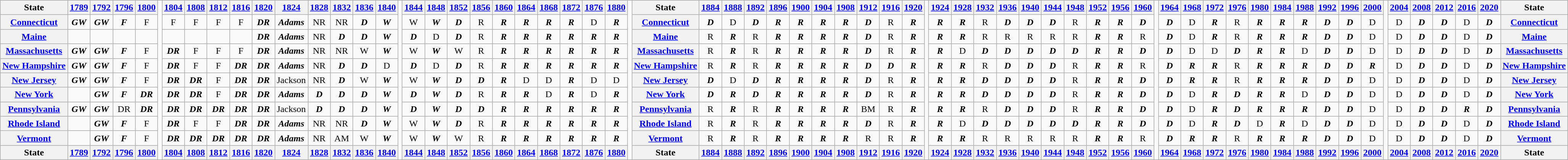<table class=wikitable style="text-align:center">
<tr>
<th>State</th>
<th><a href='#'>1789</a></th>
<th><a href='#'>1792</a></th>
<th><a href='#'>1796</a></th>
<th><a href='#'>1800</a></th>
<td rowspan=99></td>
<th><a href='#'>1804</a></th>
<th><a href='#'>1808</a></th>
<th><a href='#'>1812</a></th>
<th><a href='#'>1816</a></th>
<th><a href='#'>1820</a></th>
<th><a href='#'>1824</a></th>
<th><a href='#'>1828</a></th>
<th><a href='#'>1832</a></th>
<th><a href='#'>1836</a></th>
<th><a href='#'>1840</a></th>
<td rowspan=99></td>
<th><a href='#'>1844</a></th>
<th><a href='#'>1848</a></th>
<th><a href='#'>1852</a></th>
<th><a href='#'>1856</a></th>
<th><a href='#'>1860</a></th>
<th><a href='#'>1864</a></th>
<th><a href='#'>1868</a></th>
<th><a href='#'>1872</a></th>
<th><a href='#'>1876</a></th>
<th><a href='#'>1880</a></th>
<td rowspan=99></td>
<th>State</th>
<th><a href='#'>1884</a></th>
<th><a href='#'>1888</a></th>
<th><a href='#'>1892</a></th>
<th><a href='#'>1896</a></th>
<th><a href='#'>1900</a></th>
<th><a href='#'>1904</a></th>
<th><a href='#'>1908</a></th>
<th><a href='#'>1912</a></th>
<th><a href='#'>1916</a></th>
<th><a href='#'>1920</a></th>
<td rowspan=99></td>
<th><a href='#'>1924</a></th>
<th><a href='#'>1928</a></th>
<th><a href='#'>1932</a></th>
<th><a href='#'>1936</a></th>
<th><a href='#'>1940</a></th>
<th><a href='#'>1944</a></th>
<th><a href='#'>1948</a></th>
<th><a href='#'>1952</a></th>
<th><a href='#'>1956</a></th>
<th><a href='#'>1960</a></th>
<td rowspan=99></td>
<th><a href='#'>1964</a></th>
<th><a href='#'>1968</a></th>
<th><a href='#'>1972</a></th>
<th><a href='#'>1976</a></th>
<th><a href='#'>1980</a></th>
<th><a href='#'>1984</a></th>
<th><a href='#'>1988</a></th>
<th><a href='#'>1992</a></th>
<th><a href='#'>1996</a></th>
<th><a href='#'>2000</a></th>
<td rowspan=99></td>
<th><a href='#'>2004</a></th>
<th><a href='#'>2008</a></th>
<th><a href='#'>2012</a></th>
<th><a href='#'>2016</a></th>
<th><a href='#'>2020</a></th>
<th>State</th>
</tr>
<tr>
<th nowrap><a href='#'>Connecticut</a></th>
<td><strong><em>GW</em></strong></td>
<td><strong><em>GW</em></strong></td>
<td><strong><em>F</em></strong></td>
<td>F</td>
<td>F</td>
<td>F</td>
<td>F</td>
<td>F</td>
<td><strong><em>DR</em></strong></td>
<td><strong><em>Adams</em></strong></td>
<td>NR</td>
<td>NR</td>
<td><strong><em>D</em></strong></td>
<td><strong><em>W</em></strong></td>
<td>W</td>
<td><strong><em>W</em></strong></td>
<td><strong><em>D</em></strong></td>
<td>R</td>
<td><strong><em>R</em></strong></td>
<td><strong><em>R</em></strong></td>
<td><strong><em>R</em></strong></td>
<td><strong><em>R</em></strong></td>
<td>D</td>
<td><strong><em>R</em></strong></td>
<th><a href='#'>Connecticut</a></th>
<td><strong><em>D</em></strong></td>
<td>D</td>
<td><strong><em>D</em></strong></td>
<td><strong><em>R</em></strong></td>
<td><strong><em>R</em></strong></td>
<td><strong><em>R</em></strong></td>
<td><strong><em>R</em></strong></td>
<td><strong><em>D</em></strong></td>
<td>R</td>
<td><strong><em>R</em></strong></td>
<td><strong><em>R</em></strong></td>
<td><strong><em>R</em></strong></td>
<td>R</td>
<td><strong><em>D</em></strong></td>
<td><strong><em>D</em></strong></td>
<td><strong><em>D</em></strong></td>
<td>R</td>
<td><strong><em>R</em></strong></td>
<td><strong><em>R</em></strong></td>
<td><strong><em>D</em></strong></td>
<td><strong><em>D</em></strong></td>
<td>D</td>
<td><strong><em>R</em></strong></td>
<td>R</td>
<td><strong><em>R</em></strong></td>
<td><strong><em>R</em></strong></td>
<td><strong><em>R</em></strong></td>
<td><strong><em>D</em></strong></td>
<td><strong><em>D</em></strong></td>
<td>D</td>
<td>D</td>
<td><strong><em>D</em></strong></td>
<td><strong><em>D</em></strong></td>
<td>D</td>
<td><strong><em>D</em></strong></td>
<th nowrap><a href='#'>Connecticut</a></th>
</tr>
<tr>
<th nowrap><a href='#'>Maine</a></th>
<td> </td>
<td> </td>
<td> </td>
<td> </td>
<td> </td>
<td> </td>
<td> </td>
<td> </td>
<td><strong><em>DR</em></strong></td>
<td><strong><em>Adams</em></strong></td>
<td>NR</td>
<td><strong><em>D</em></strong></td>
<td><strong><em>D</em></strong></td>
<td><strong><em>W</em></strong></td>
<td><strong><em>D</em></strong></td>
<td>D</td>
<td><strong><em>D</em></strong></td>
<td>R</td>
<td><strong><em>R</em></strong></td>
<td><strong><em>R</em></strong></td>
<td><strong><em>R</em></strong></td>
<td><strong><em>R</em></strong></td>
<td><strong><em>R</em></strong></td>
<td><strong><em>R</em></strong></td>
<th><a href='#'>Maine</a></th>
<td>R</td>
<td><strong><em>R</em></strong></td>
<td>R</td>
<td><strong><em>R</em></strong></td>
<td><strong><em>R</em></strong></td>
<td><strong><em>R</em></strong></td>
<td><strong><em>R</em></strong></td>
<td><strong><em>D</em></strong></td>
<td>R</td>
<td><strong><em>R</em></strong></td>
<td><strong><em>R</em></strong></td>
<td><strong><em>R</em></strong></td>
<td>R</td>
<td>R</td>
<td>R</td>
<td>R</td>
<td>R</td>
<td><strong><em>R</em></strong></td>
<td><strong><em>R</em></strong></td>
<td>R</td>
<td><strong><em>D</em></strong></td>
<td>D</td>
<td><strong><em>R</em></strong></td>
<td>R</td>
<td><strong><em>R</em></strong></td>
<td><strong><em>R</em></strong></td>
<td><strong><em>R</em></strong></td>
<td><strong><em>D</em></strong></td>
<td><strong><em>D</em></strong></td>
<td>D</td>
<td>D</td>
<td><strong><em>D</em></strong></td>
<td><strong><em>D</em></strong></td>
<td>D</td>
<td><strong><em>D</em></strong></td>
<th nowrap><a href='#'>Maine</a></th>
</tr>
<tr>
<th nowrap><a href='#'>Massachusetts</a></th>
<td><strong><em>GW</em></strong></td>
<td><strong><em>GW</em></strong></td>
<td><strong><em>F</em></strong></td>
<td>F</td>
<td><strong><em>DR</em></strong></td>
<td>F</td>
<td>F</td>
<td>F</td>
<td><strong><em>DR</em></strong></td>
<td><strong><em>Adams</em></strong></td>
<td>NR</td>
<td>NR</td>
<td>W</td>
<td><strong><em>W</em></strong></td>
<td>W</td>
<td><strong><em>W</em></strong></td>
<td>W</td>
<td>R</td>
<td><strong><em>R</em></strong></td>
<td><strong><em>R</em></strong></td>
<td><strong><em>R</em></strong></td>
<td><strong><em>R</em></strong></td>
<td><strong><em>R</em></strong></td>
<td><strong><em>R</em></strong></td>
<th><a href='#'>Massachusetts</a></th>
<td>R</td>
<td><strong><em>R</em></strong></td>
<td>R</td>
<td><strong><em>R</em></strong></td>
<td><strong><em>R</em></strong></td>
<td><strong><em>R</em></strong></td>
<td><strong><em>R</em></strong></td>
<td><strong><em>D</em></strong></td>
<td>R</td>
<td><strong><em>R</em></strong></td>
<td><strong><em>R</em></strong></td>
<td>D</td>
<td><strong><em>D</em></strong></td>
<td><strong><em>D</em></strong></td>
<td><strong><em>D</em></strong></td>
<td><strong><em>D</em></strong></td>
<td><strong><em>D</em></strong></td>
<td><strong><em>R</em></strong></td>
<td><strong><em>R</em></strong></td>
<td><strong><em>D</em></strong></td>
<td><strong><em>D</em></strong></td>
<td>D</td>
<td>D</td>
<td><strong><em>D</em></strong></td>
<td><strong><em>R</em></strong></td>
<td><strong><em>R</em></strong></td>
<td>D</td>
<td><strong><em>D</em></strong></td>
<td><strong><em>D</em></strong></td>
<td>D</td>
<td>D</td>
<td><strong><em>D</em></strong></td>
<td><strong><em>D</em></strong></td>
<td>D</td>
<td><strong><em>D</em></strong></td>
<th nowrap><a href='#'>Massachusetts</a></th>
</tr>
<tr>
<th nowrap><a href='#'>New Hampshire</a></th>
<td><strong><em>GW</em></strong></td>
<td><strong><em>GW</em></strong></td>
<td><strong><em>F</em></strong></td>
<td>F</td>
<td><strong><em>DR</em></strong></td>
<td>F</td>
<td>F</td>
<td><strong><em>DR</em></strong></td>
<td><strong><em>DR</em></strong></td>
<td><strong><em>Adams</em></strong></td>
<td>NR</td>
<td><strong><em>D</em></strong></td>
<td><strong><em>D</em></strong></td>
<td>D</td>
<td><strong><em>D</em></strong></td>
<td>D</td>
<td><strong><em>D</em></strong></td>
<td>R</td>
<td><strong><em>R</em></strong></td>
<td><strong><em>R</em></strong></td>
<td><strong><em>R</em></strong></td>
<td><strong><em>R</em></strong></td>
<td><strong><em>R</em></strong></td>
<td><strong><em>R</em></strong></td>
<th nowrap><a href='#'>New Hampshire</a></th>
<td>R</td>
<td><strong><em>R</em></strong></td>
<td>R</td>
<td><strong><em>R</em></strong></td>
<td><strong><em>R</em></strong></td>
<td><strong><em>R</em></strong></td>
<td><strong><em>R</em></strong></td>
<td><strong><em>D</em></strong></td>
<td><strong><em>D</em></strong></td>
<td><strong><em>R</em></strong></td>
<td><strong><em>R</em></strong></td>
<td><strong><em>R</em></strong></td>
<td>R</td>
<td><strong><em>D</em></strong></td>
<td><strong><em>D</em></strong></td>
<td><strong><em>D</em></strong></td>
<td>R</td>
<td><strong><em>R</em></strong></td>
<td><strong><em>R</em></strong></td>
<td>R</td>
<td><strong><em>D</em></strong></td>
<td><strong><em>R</em></strong></td>
<td><strong><em>R</em></strong></td>
<td>R</td>
<td><strong><em>R</em></strong></td>
<td><strong><em>R</em></strong></td>
<td><strong><em>R</em></strong></td>
<td><strong><em>D</em></strong></td>
<td><strong><em>D</em></strong></td>
<td><strong><em>R</em></strong></td>
<td>D</td>
<td><strong><em>D</em></strong></td>
<td><strong><em>D</em></strong></td>
<td>D</td>
<td><strong><em>D</em></strong></td>
<th nowrap><a href='#'>New Hampshire</a></th>
</tr>
<tr>
<th nowrap><a href='#'>New Jersey</a></th>
<td><strong><em>GW</em></strong></td>
<td><strong><em>GW</em></strong></td>
<td><strong><em>F</em></strong></td>
<td>F</td>
<td><strong><em>DR</em></strong></td>
<td><strong><em>DR</em></strong></td>
<td>F</td>
<td><strong><em>DR</em></strong></td>
<td><strong><em>DR</em></strong></td>
<td>Jackson</td>
<td>NR</td>
<td><strong><em>D</em></strong></td>
<td>W</td>
<td><strong><em>W</em></strong></td>
<td>W</td>
<td><strong><em>W</em></strong></td>
<td><strong><em>D</em></strong></td>
<td><strong><em>D</em></strong></td>
<td><strong><em>R</em></strong></td>
<td>D</td>
<td>D</td>
<td><strong><em>R</em></strong></td>
<td>D</td>
<td>D</td>
<th><a href='#'>New Jersey</a></th>
<td><strong><em>D</em></strong></td>
<td>D</td>
<td><strong><em>D</em></strong></td>
<td><strong><em>R</em></strong></td>
<td><strong><em>R</em></strong></td>
<td><strong><em>R</em></strong></td>
<td><strong><em>R</em></strong></td>
<td><strong><em>D</em></strong></td>
<td>R</td>
<td><strong><em>R</em></strong></td>
<td><strong><em>R</em></strong></td>
<td><strong><em>R</em></strong></td>
<td><strong><em>D</em></strong></td>
<td><strong><em>D</em></strong></td>
<td><strong><em>D</em></strong></td>
<td><strong><em>D</em></strong></td>
<td>R</td>
<td><strong><em>R</em></strong></td>
<td><strong><em>R</em></strong></td>
<td><strong><em>D</em></strong></td>
<td><strong><em>D</em></strong></td>
<td><strong><em>R</em></strong></td>
<td><strong><em>R</em></strong></td>
<td>R</td>
<td><strong><em>R</em></strong></td>
<td><strong><em>R</em></strong></td>
<td><strong><em>R</em></strong></td>
<td><strong><em>D</em></strong></td>
<td><strong><em>D</em></strong></td>
<td>D</td>
<td>D</td>
<td><strong><em>D</em></strong></td>
<td><strong><em>D</em></strong></td>
<td>D</td>
<td><strong><em>D</em></strong></td>
<th nowrap><a href='#'>New Jersey</a></th>
</tr>
<tr>
<th nowrap><a href='#'>New York</a></th>
<td></td>
<td><strong><em>GW</em></strong></td>
<td><strong><em>F</em></strong></td>
<td><strong><em>DR</em></strong></td>
<td><strong><em>DR</em></strong></td>
<td><strong><em>DR</em></strong></td>
<td>F</td>
<td><strong><em>DR</em></strong></td>
<td><strong><em>DR</em></strong></td>
<td><strong><em>Adams</em></strong></td>
<td><strong><em>D</em></strong></td>
<td><strong><em>D</em></strong></td>
<td><strong><em>D</em></strong></td>
<td><strong><em>W</em></strong></td>
<td><strong><em>D</em></strong></td>
<td><strong><em>W</em></strong></td>
<td><strong><em>D</em></strong></td>
<td>R</td>
<td><strong><em>R</em></strong></td>
<td><strong><em>R</em></strong></td>
<td>D</td>
<td><strong><em>R</em></strong></td>
<td>D</td>
<td><strong><em>R</em></strong></td>
<th><a href='#'>New York</a></th>
<td><strong><em>D</em></strong></td>
<td><strong><em>R</em></strong></td>
<td><strong><em>D</em></strong></td>
<td><strong><em>R</em></strong></td>
<td><strong><em>R</em></strong></td>
<td><strong><em>R</em></strong></td>
<td><strong><em>R</em></strong></td>
<td><strong><em>D</em></strong></td>
<td>R</td>
<td><strong><em>R</em></strong></td>
<td><strong><em>R</em></strong></td>
<td><strong><em>R</em></strong></td>
<td><strong><em>D</em></strong></td>
<td><strong><em>D</em></strong></td>
<td><strong><em>D</em></strong></td>
<td><strong><em>D</em></strong></td>
<td>R</td>
<td><strong><em>R</em></strong></td>
<td><strong><em>R</em></strong></td>
<td><strong><em>D</em></strong></td>
<td><strong><em>D</em></strong></td>
<td>D</td>
<td><strong><em>R</em></strong></td>
<td><strong><em>D</em></strong></td>
<td><strong><em>R</em></strong></td>
<td><strong><em>R</em></strong></td>
<td>D</td>
<td><strong><em>D</em></strong></td>
<td><strong><em>D</em></strong></td>
<td>D</td>
<td>D</td>
<td><strong><em>D</em></strong></td>
<td><strong><em>D</em></strong></td>
<td>D</td>
<td><strong><em>D</em></strong></td>
<th nowrap><a href='#'>New York</a></th>
</tr>
<tr>
<th nowrap><a href='#'>Pennsylvania</a></th>
<td><strong><em>GW</em></strong></td>
<td><strong><em>GW</em></strong></td>
<td>DR</td>
<td><strong><em>DR</em></strong></td>
<td><strong><em>DR</em></strong></td>
<td><strong><em>DR</em></strong></td>
<td><strong><em>DR</em></strong></td>
<td><strong><em>DR</em></strong></td>
<td><strong><em>DR</em></strong></td>
<td>Jackson</td>
<td><strong><em>D</em></strong></td>
<td><strong><em>D</em></strong></td>
<td><strong><em>D</em></strong></td>
<td><strong><em>W</em></strong></td>
<td><strong><em>D</em></strong></td>
<td><strong><em>W</em></strong></td>
<td><strong><em>D</em></strong></td>
<td><strong><em>D</em></strong></td>
<td><strong><em>R</em></strong></td>
<td><strong><em>R</em></strong></td>
<td><strong><em>R</em></strong></td>
<td><strong><em>R</em></strong></td>
<td><strong><em>R</em></strong></td>
<td><strong><em>R</em></strong></td>
<th><a href='#'>Pennsylvania</a></th>
<td>R</td>
<td><strong><em>R</em></strong></td>
<td>R</td>
<td><strong><em>R</em></strong></td>
<td><strong><em>R</em></strong></td>
<td><strong><em>R</em></strong></td>
<td><strong><em>R</em></strong></td>
<td>BM</td>
<td>R</td>
<td><strong><em>R</em></strong></td>
<td><strong><em>R</em></strong></td>
<td><strong><em>R</em></strong></td>
<td>R</td>
<td><strong><em>D</em></strong></td>
<td><strong><em>D</em></strong></td>
<td><strong><em>D</em></strong></td>
<td>R</td>
<td><strong><em>R</em></strong></td>
<td><strong><em>R</em></strong></td>
<td><strong><em>D</em></strong></td>
<td><strong><em>D</em></strong></td>
<td>D</td>
<td><strong><em>R</em></strong></td>
<td><strong><em>D</em></strong></td>
<td><strong><em>R</em></strong></td>
<td><strong><em>R</em></strong></td>
<td><strong><em>R</em></strong></td>
<td><strong><em>D</em></strong></td>
<td><strong><em>D</em></strong></td>
<td>D</td>
<td>D</td>
<td><strong><em>D</em></strong></td>
<td><strong><em>D</em></strong></td>
<td><strong><em>R</em></strong></td>
<td><strong><em>D</em></strong></td>
<th nowrap><a href='#'>Pennsylvania</a></th>
</tr>
<tr>
<th nowrap><a href='#'>Rhode Island</a></th>
<td> </td>
<td><strong><em>GW</em></strong></td>
<td><strong><em>F</em></strong></td>
<td>F</td>
<td><strong><em>DR</em></strong></td>
<td>F</td>
<td>F</td>
<td><strong><em>DR</em></strong></td>
<td><strong><em>DR</em></strong></td>
<td><strong><em>Adams</em></strong></td>
<td>NR</td>
<td>NR</td>
<td><strong><em>D</em></strong></td>
<td><strong><em>W</em></strong></td>
<td>W</td>
<td><strong><em>W</em></strong></td>
<td><strong><em>D</em></strong></td>
<td>R</td>
<td><strong><em>R</em></strong></td>
<td><strong><em>R</em></strong></td>
<td><strong><em>R</em></strong></td>
<td><strong><em>R</em></strong></td>
<td><strong><em>R</em></strong></td>
<td><strong><em>R</em></strong></td>
<th nowrap><a href='#'>Rhode Island</a></th>
<td>R</td>
<td><strong><em>R</em></strong></td>
<td>R</td>
<td><strong><em>R</em></strong></td>
<td><strong><em>R</em></strong></td>
<td><strong><em>R</em></strong></td>
<td><strong><em>R</em></strong></td>
<td><strong><em>D</em></strong></td>
<td>R</td>
<td><strong><em>R</em></strong></td>
<td><strong><em>R</em></strong></td>
<td>D</td>
<td><strong><em>D</em></strong></td>
<td><strong><em>D</em></strong></td>
<td><strong><em>D</em></strong></td>
<td><strong><em>D</em></strong></td>
<td><strong><em>D</em></strong></td>
<td><strong><em>R</em></strong></td>
<td><strong><em>R</em></strong></td>
<td><strong><em>D</em></strong></td>
<td><strong><em>D</em></strong></td>
<td>D</td>
<td><strong><em>R</em></strong></td>
<td><strong><em>D</em></strong></td>
<td>D</td>
<td><strong><em>R</em></strong></td>
<td>D</td>
<td><strong><em>D</em></strong></td>
<td><strong><em>D</em></strong></td>
<td>D</td>
<td>D</td>
<td><strong><em>D</em></strong></td>
<td><strong><em>D</em></strong></td>
<td>D</td>
<td><strong><em>D</em></strong></td>
<th nowrap><a href='#'>Rhode Island</a></th>
</tr>
<tr>
<th nowrap><a href='#'>Vermont</a></th>
<td> </td>
<td><strong><em>GW</em></strong></td>
<td><strong><em>F</em></strong></td>
<td>F</td>
<td><strong><em>DR</em></strong></td>
<td><strong><em>DR</em></strong></td>
<td><strong><em>DR</em></strong></td>
<td><strong><em>DR</em></strong></td>
<td><strong><em>DR</em></strong></td>
<td><strong><em>Adams</em></strong></td>
<td>NR</td>
<td>AM</td>
<td>W</td>
<td><strong><em>W</em></strong></td>
<td>W</td>
<td><strong><em>W</em></strong></td>
<td>W</td>
<td>R</td>
<td><strong><em>R</em></strong></td>
<td><strong><em>R</em></strong></td>
<td><strong><em>R</em></strong></td>
<td><strong><em>R</em></strong></td>
<td><strong><em>R</em></strong></td>
<td><strong><em>R</em></strong></td>
<th nowrap><a href='#'>Vermont</a></th>
<td>R</td>
<td><strong><em>R</em></strong></td>
<td>R</td>
<td><strong><em>R</em></strong></td>
<td><strong><em>R</em></strong></td>
<td><strong><em>R</em></strong></td>
<td><strong><em>R</em></strong></td>
<td>R</td>
<td>R</td>
<td><strong><em>R</em></strong></td>
<td><strong><em>R</em></strong></td>
<td><strong><em>R</em></strong></td>
<td>R</td>
<td>R</td>
<td>R</td>
<td>R</td>
<td>R</td>
<td><strong><em>R</em></strong></td>
<td><strong><em>R</em></strong></td>
<td>R</td>
<td><strong><em>D</em></strong></td>
<td><strong><em>R</em></strong></td>
<td><strong><em>R</em></strong></td>
<td>R</td>
<td><strong><em>R</em></strong></td>
<td><strong><em>R</em></strong></td>
<td><strong><em>R</em></strong></td>
<td><strong><em>D</em></strong></td>
<td><strong><em>D</em></strong></td>
<td>D</td>
<td>D</td>
<td><strong><em>D</em></strong></td>
<td><strong><em>D</em></strong></td>
<td>D</td>
<td><strong><em>D</em></strong></td>
<th nowrap><a href='#'>Vermont</a></th>
</tr>
<tr>
<th>State</th>
<th><a href='#'>1789</a></th>
<th><a href='#'>1792</a></th>
<th><a href='#'>1796</a></th>
<th><a href='#'>1800</a></th>
<th><a href='#'>1804</a></th>
<th><a href='#'>1808</a></th>
<th><a href='#'>1812</a></th>
<th><a href='#'>1816</a></th>
<th><a href='#'>1820</a></th>
<th><a href='#'>1824</a></th>
<th><a href='#'>1828</a></th>
<th><a href='#'>1832</a></th>
<th><a href='#'>1836</a></th>
<th><a href='#'>1840</a></th>
<th><a href='#'>1844</a></th>
<th><a href='#'>1848</a></th>
<th><a href='#'>1852</a></th>
<th><a href='#'>1856</a></th>
<th><a href='#'>1860</a></th>
<th><a href='#'>1864</a></th>
<th><a href='#'>1868</a></th>
<th><a href='#'>1872</a></th>
<th><a href='#'>1876</a></th>
<th><a href='#'>1880</a></th>
<th>State</th>
<th><a href='#'>1884</a></th>
<th><a href='#'>1888</a></th>
<th><a href='#'>1892</a></th>
<th><a href='#'>1896</a></th>
<th><a href='#'>1900</a></th>
<th><a href='#'>1904</a></th>
<th><a href='#'>1908</a></th>
<th><a href='#'>1912</a></th>
<th><a href='#'>1916</a></th>
<th><a href='#'>1920</a></th>
<th><a href='#'>1924</a></th>
<th><a href='#'>1928</a></th>
<th><a href='#'>1932</a></th>
<th><a href='#'>1936</a></th>
<th><a href='#'>1940</a></th>
<th><a href='#'>1944</a></th>
<th><a href='#'>1948</a></th>
<th><a href='#'>1952</a></th>
<th><a href='#'>1956</a></th>
<th><a href='#'>1960</a></th>
<th><a href='#'>1964</a></th>
<th><a href='#'>1968</a></th>
<th><a href='#'>1972</a></th>
<th><a href='#'>1976</a></th>
<th><a href='#'>1980</a></th>
<th><a href='#'>1984</a></th>
<th><a href='#'>1988</a></th>
<th><a href='#'>1992</a></th>
<th><a href='#'>1996</a></th>
<th><a href='#'>2000</a></th>
<th><a href='#'>2004</a></th>
<th><a href='#'>2008</a></th>
<th><a href='#'>2012</a></th>
<th><a href='#'>2016</a></th>
<th><a href='#'>2020</a></th>
<th>State</th>
</tr>
</table>
